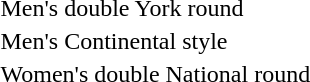<table>
<tr>
<td>Men's double York round <br> </td>
<td></td>
<td></td>
<td></td>
</tr>
<tr>
<td Men's Continental style>Men's Continental style<br> </td>
<td></td>
<td></td>
<td></td>
</tr>
<tr>
<td>Women's double National round<br> </td>
<td></td>
<td></td>
<td></td>
</tr>
</table>
